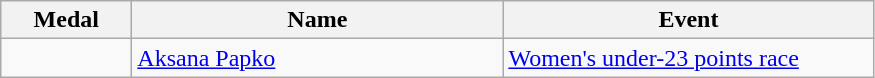<table class="wikitable sortable">
<tr>
<th style="width:5em">Medal</th>
<th style="width:15em">Name</th>
<th style="width:15em">Event</th>
</tr>
<tr>
<td></td>
<td><a href='#'>Aksana Papko</a></td>
<td><a href='#'>Women's under-23 points race</a></td>
</tr>
</table>
